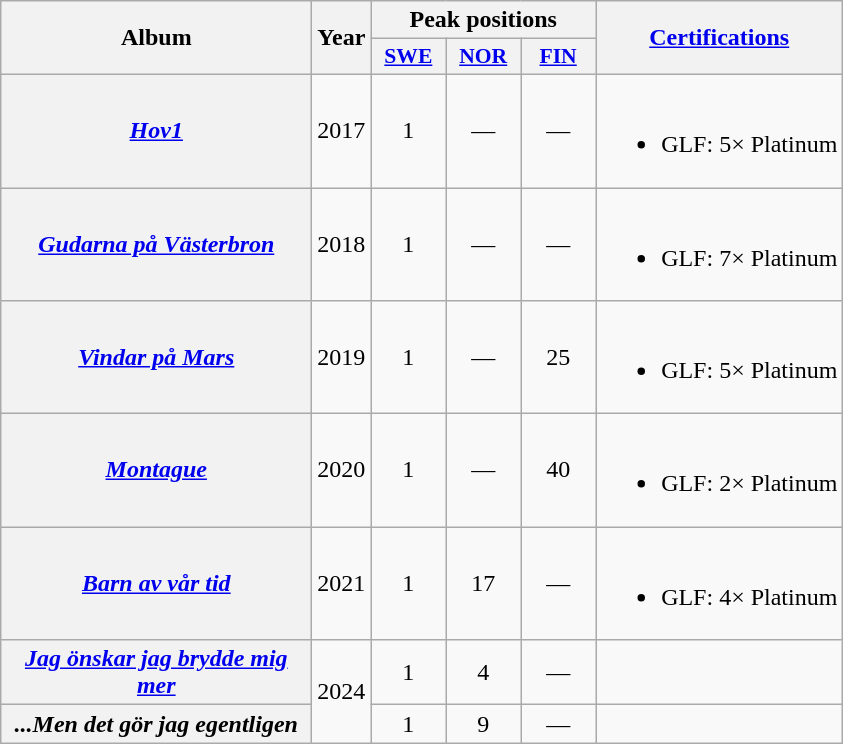<table class="wikitable plainrowheaders" style="text-align:center">
<tr>
<th scope="col" rowspan="2" width="200">Album</th>
<th scope="col" rowspan="2" width="10">Year</th>
<th scope="col" colspan="3" width="20">Peak positions</th>
<th scope="col" rowspan="2"><a href='#'>Certifications</a><br></th>
</tr>
<tr>
<th scope="col" style="width:3em;font-size:90%;"><a href='#'>SWE</a><br></th>
<th scope="col" style="width:3em;font-size:90%;"><a href='#'>NOR</a><br></th>
<th scope="col" style="width:3em;font-size:90%;"><a href='#'>FIN</a><br></th>
</tr>
<tr>
<th scope="row"><em><a href='#'>Hov1</a></em></th>
<td>2017</td>
<td>1</td>
<td>—</td>
<td>—</td>
<td><br><ul><li>GLF: 5× Platinum</li></ul></td>
</tr>
<tr>
<th scope="row"><em><a href='#'>Gudarna på Västerbron</a></em></th>
<td>2018</td>
<td>1</td>
<td>—</td>
<td>—</td>
<td><br><ul><li>GLF: 7× Platinum</li></ul></td>
</tr>
<tr>
<th scope="row"><em><a href='#'>Vindar på Mars</a></em></th>
<td>2019</td>
<td>1</td>
<td>—</td>
<td>25</td>
<td><br><ul><li>GLF: 5× Platinum</li></ul></td>
</tr>
<tr>
<th scope="row"><em><a href='#'>Montague</a></em></th>
<td>2020</td>
<td>1</td>
<td>—</td>
<td>40</td>
<td><br><ul><li>GLF: 2× Platinum</li></ul></td>
</tr>
<tr>
<th scope="row"><em><a href='#'>Barn av vår tid</a></em></th>
<td>2021</td>
<td>1</td>
<td>17</td>
<td>—</td>
<td><br><ul><li>GLF: 4× Platinum</li></ul></td>
</tr>
<tr>
<th scope="row"><em><a href='#'>Jag önskar jag brydde mig mer</a></em></th>
<td rowspan="2">2024</td>
<td>1</td>
<td>4</td>
<td>—</td>
<td></td>
</tr>
<tr>
<th scope="row"><em>...Men det gör jag egentligen</em></th>
<td>1</td>
<td>9</td>
<td>—</td>
<td></td>
</tr>
</table>
